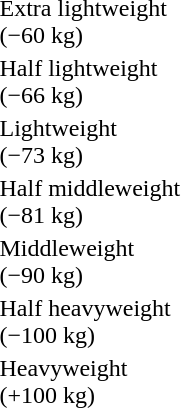<table>
<tr>
<td rowspan=2>Extra lightweight<br>(−60 kg) </td>
<td rowspan=2></td>
<td rowspan=2></td>
<td></td>
</tr>
<tr>
<td></td>
</tr>
<tr>
<td rowspan=2>Half lightweight<br>(−66 kg) </td>
<td rowspan=2></td>
<td rowspan=2></td>
<td></td>
</tr>
<tr>
<td></td>
</tr>
<tr>
<td rowspan=2>Lightweight<br>(−73 kg) </td>
<td rowspan=2></td>
<td rowspan=2></td>
<td></td>
</tr>
<tr>
<td></td>
</tr>
<tr>
<td rowspan=2>Half middleweight<br>(−81 kg) </td>
<td rowspan=2></td>
<td rowspan=2></td>
<td></td>
</tr>
<tr>
<td></td>
</tr>
<tr>
<td rowspan=2>Middleweight<br>(−90 kg) </td>
<td rowspan=2></td>
<td rowspan=2></td>
<td></td>
</tr>
<tr>
<td></td>
</tr>
<tr>
<td rowspan=2>Half heavyweight<br>(−100 kg) </td>
<td rowspan=2></td>
<td rowspan=2></td>
<td></td>
</tr>
<tr>
<td></td>
</tr>
<tr>
<td rowspan=2>Heavyweight<br>(+100 kg) </td>
<td rowspan=2></td>
<td rowspan=2></td>
<td></td>
</tr>
<tr>
<td></td>
</tr>
</table>
